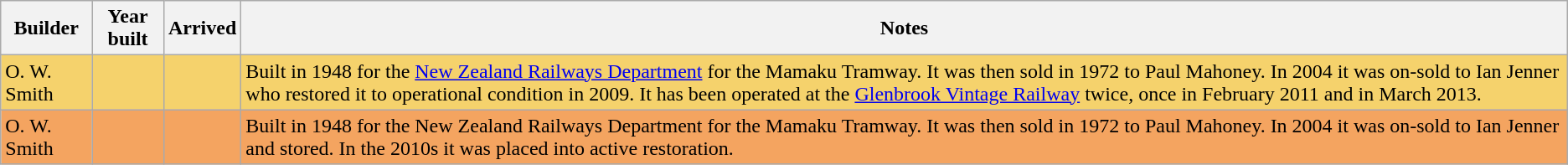<table class="sortable wikitable" border="1">
<tr>
<th>Builder</th>
<th>Year built</th>
<th>Arrived</th>
<th>Notes</th>
</tr>
<tr style="background:#F5D26C;">
<td>O. W. Smith</td>
<td></td>
<td></td>
<td>Built in 1948 for the <a href='#'>New Zealand Railways Department</a> for the Mamaku Tramway. It was then sold in 1972 to Paul Mahoney. In 2004 it was on-sold to Ian Jenner who restored it to operational condition in 2009. It has been operated at the <a href='#'>Glenbrook Vintage Railway</a> twice, once in February 2011 and in March 2013.</td>
</tr>
<tr style="background:#f4a460;">
<td>O. W. Smith</td>
<td></td>
<td></td>
<td>Built in 1948 for the New Zealand Railways Department for the Mamaku Tramway. It was then sold in 1972 to Paul Mahoney. In 2004 it was on-sold to Ian Jenner and stored. In the 2010s it was placed into active restoration.</td>
</tr>
</table>
